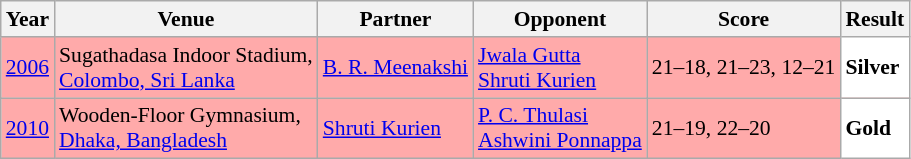<table class="sortable wikitable" style="font-size: 90%;">
<tr>
<th>Year</th>
<th>Venue</th>
<th>Partner</th>
<th>Opponent</th>
<th>Score</th>
<th>Result</th>
</tr>
<tr style="background:#FFAAAA">
<td align="center"><a href='#'>2006</a></td>
<td align="left">Sugathadasa Indoor Stadium,<br><a href='#'>Colombo, Sri Lanka</a></td>
<td align="left"> <a href='#'>B. R. Meenakshi</a></td>
<td align="left"> <a href='#'>Jwala Gutta</a> <br>  <a href='#'>Shruti Kurien</a></td>
<td align="left">21–18, 21–23, 12–21</td>
<td style="text-align:left; background:white"> <strong>Silver</strong></td>
</tr>
<tr style="background:#FFAAAA">
<td align="center"><a href='#'>2010</a></td>
<td align="left">Wooden-Floor Gymnasium,<br><a href='#'>Dhaka, Bangladesh</a></td>
<td align="left"> <a href='#'>Shruti Kurien</a></td>
<td align="left"> <a href='#'>P. C. Thulasi</a> <br>  <a href='#'>Ashwini Ponnappa</a></td>
<td align="left">21–19, 22–20</td>
<td style="text-align:left; background:white"> <strong>Gold</strong></td>
</tr>
</table>
